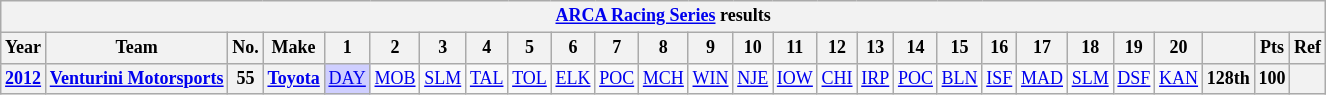<table class="wikitable" style="text-align:center; font-size:75%">
<tr>
<th colspan=27><a href='#'>ARCA Racing Series</a> results</th>
</tr>
<tr>
<th>Year</th>
<th>Team</th>
<th>No.</th>
<th>Make</th>
<th>1</th>
<th>2</th>
<th>3</th>
<th>4</th>
<th>5</th>
<th>6</th>
<th>7</th>
<th>8</th>
<th>9</th>
<th>10</th>
<th>11</th>
<th>12</th>
<th>13</th>
<th>14</th>
<th>15</th>
<th>16</th>
<th>17</th>
<th>18</th>
<th>19</th>
<th>20</th>
<th></th>
<th>Pts</th>
<th>Ref</th>
</tr>
<tr>
<th><a href='#'>2012</a></th>
<th><a href='#'>Venturini Motorsports</a></th>
<th>55</th>
<th><a href='#'>Toyota</a></th>
<td style="background:#CFCFFF;"><a href='#'>DAY</a><br></td>
<td><a href='#'>MOB</a></td>
<td><a href='#'>SLM</a></td>
<td><a href='#'>TAL</a></td>
<td><a href='#'>TOL</a></td>
<td><a href='#'>ELK</a></td>
<td><a href='#'>POC</a></td>
<td><a href='#'>MCH</a></td>
<td><a href='#'>WIN</a></td>
<td><a href='#'>NJE</a></td>
<td><a href='#'>IOW</a></td>
<td><a href='#'>CHI</a></td>
<td><a href='#'>IRP</a></td>
<td><a href='#'>POC</a></td>
<td><a href='#'>BLN</a></td>
<td><a href='#'>ISF</a></td>
<td><a href='#'>MAD</a></td>
<td><a href='#'>SLM</a></td>
<td><a href='#'>DSF</a></td>
<td><a href='#'>KAN</a></td>
<th>128th</th>
<th>100</th>
<th></th>
</tr>
</table>
